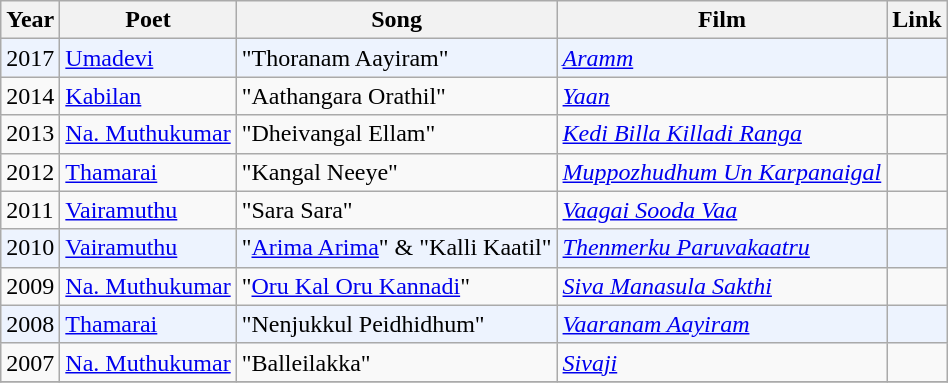<table class="wikitable">
<tr>
<th>Year</th>
<th>Poet</th>
<th>Song</th>
<th>Film</th>
<th>Link</th>
</tr>
<tr bgcolor=#edf3fe>
<td>2017</td>
<td><a href='#'>Umadevi</a></td>
<td>"Thoranam Aayiram"</td>
<td><em><a href='#'>Aramm</a></em></td>
<td></td>
</tr>
<tr>
<td>2014</td>
<td><a href='#'>Kabilan</a></td>
<td>"Aathangara Orathil"</td>
<td><em><a href='#'>Yaan</a></em></td>
<td></td>
</tr>
<tr>
<td>2013</td>
<td><a href='#'>Na. Muthukumar</a></td>
<td>"Dheivangal Ellam"</td>
<td><em><a href='#'>Kedi Billa Killadi Ranga</a></em></td>
<td></td>
</tr>
<tr>
<td>2012</td>
<td><a href='#'>Thamarai</a></td>
<td>"Kangal Neeye"</td>
<td><em><a href='#'>Muppozhudhum Un Karpanaigal</a></em></td>
<td></td>
</tr>
<tr>
<td>2011</td>
<td><a href='#'>Vairamuthu</a></td>
<td>"Sara Sara"</td>
<td><em><a href='#'>Vaagai Sooda Vaa</a></em></td>
<td></td>
</tr>
<tr bgcolor=#edf3fe>
<td>2010</td>
<td><a href='#'>Vairamuthu</a></td>
<td>"<a href='#'>Arima Arima</a>" & "Kalli Kaatil"</td>
<td><em><a href='#'>Thenmerku Paruvakaatru</a></em></td>
<td></td>
</tr>
<tr>
<td>2009</td>
<td><a href='#'>Na. Muthukumar</a></td>
<td>"<a href='#'>Oru Kal Oru Kannadi</a>"</td>
<td><em><a href='#'>Siva Manasula Sakthi</a></em></td>
<td></td>
</tr>
<tr bgcolor=#edf3fe>
<td>2008</td>
<td><a href='#'>Thamarai</a></td>
<td>"Nenjukkul Peidhidhum"</td>
<td><em><a href='#'>Vaaranam Aayiram</a></em></td>
<td></td>
</tr>
<tr>
<td>2007</td>
<td><a href='#'>Na. Muthukumar</a></td>
<td>"Balleilakka"</td>
<td><em><a href='#'>Sivaji</a></em></td>
<td></td>
</tr>
<tr bgcolor=#edf3fe>
</tr>
</table>
